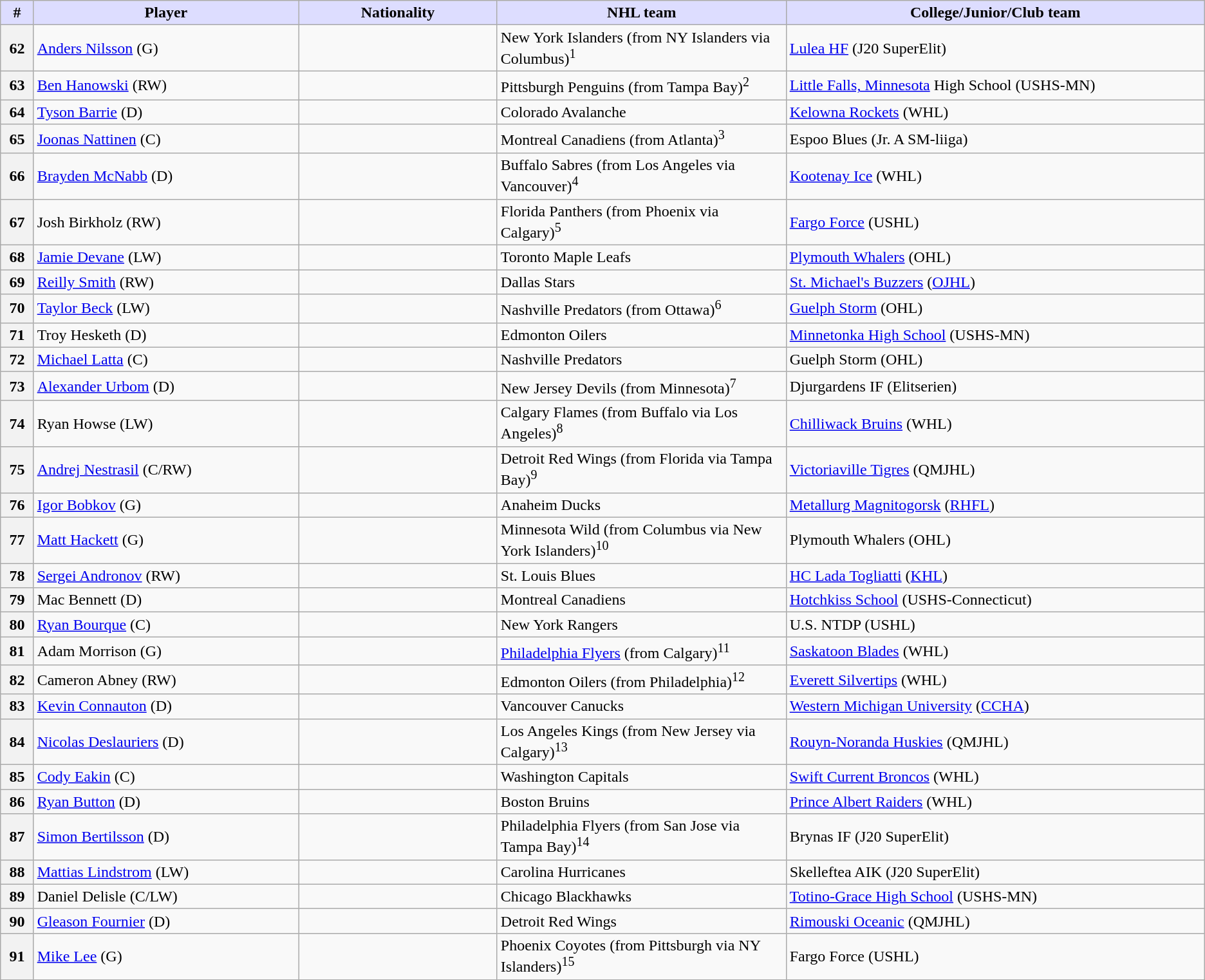<table class="wikitable">
<tr>
<th style="background:#ddf; width:2.75%;">#</th>
<th style="background:#ddf; width:22.0%;">Player</th>
<th style="background:#ddf; width:16.5%;">Nationality</th>
<th style="background:#ddf; width:24.0%;">NHL team</th>
<th style="background:#ddf; width:100.0%;">College/Junior/Club team</th>
</tr>
<tr>
<th>62</th>
<td><a href='#'>Anders Nilsson</a> (G)</td>
<td></td>
<td>New York Islanders (from NY Islanders via Columbus)<sup>1</sup></td>
<td><a href='#'>Lulea HF</a> (J20 SuperElit)</td>
</tr>
<tr>
<th>63</th>
<td><a href='#'>Ben Hanowski</a> (RW)</td>
<td></td>
<td>Pittsburgh Penguins (from Tampa Bay)<sup>2</sup></td>
<td><a href='#'>Little Falls, Minnesota</a> High School (USHS-MN)</td>
</tr>
<tr>
<th>64</th>
<td><a href='#'>Tyson Barrie</a> (D)</td>
<td></td>
<td>Colorado Avalanche</td>
<td><a href='#'>Kelowna Rockets</a> (WHL)</td>
</tr>
<tr>
<th>65</th>
<td><a href='#'>Joonas Nattinen</a> (C)</td>
<td></td>
<td>Montreal Canadiens (from Atlanta)<sup>3</sup></td>
<td>Espoo Blues (Jr. A SM-liiga)</td>
</tr>
<tr>
<th>66</th>
<td><a href='#'>Brayden McNabb</a> (D)</td>
<td></td>
<td>Buffalo Sabres (from Los Angeles via Vancouver)<sup>4</sup></td>
<td><a href='#'>Kootenay Ice</a> (WHL)</td>
</tr>
<tr>
<th>67</th>
<td>Josh Birkholz (RW)</td>
<td></td>
<td>Florida Panthers (from Phoenix via Calgary)<sup>5</sup></td>
<td><a href='#'>Fargo Force</a> (USHL)</td>
</tr>
<tr>
<th>68</th>
<td><a href='#'>Jamie Devane</a> (LW)</td>
<td></td>
<td>Toronto Maple Leafs</td>
<td><a href='#'>Plymouth Whalers</a> (OHL)</td>
</tr>
<tr>
<th>69</th>
<td><a href='#'>Reilly Smith</a> (RW)</td>
<td></td>
<td>Dallas Stars</td>
<td><a href='#'>St. Michael's Buzzers</a> (<a href='#'>OJHL</a>)</td>
</tr>
<tr>
<th>70</th>
<td><a href='#'>Taylor Beck</a> (LW)</td>
<td></td>
<td>Nashville Predators (from Ottawa)<sup>6</sup></td>
<td><a href='#'>Guelph Storm</a> (OHL)</td>
</tr>
<tr>
<th>71</th>
<td>Troy Hesketh (D)</td>
<td></td>
<td>Edmonton Oilers</td>
<td><a href='#'>Minnetonka High School</a> (USHS-MN)</td>
</tr>
<tr>
<th>72</th>
<td><a href='#'>Michael Latta</a> (C)</td>
<td></td>
<td>Nashville Predators</td>
<td>Guelph Storm (OHL)</td>
</tr>
<tr>
<th>73</th>
<td><a href='#'>Alexander Urbom</a> (D)</td>
<td></td>
<td>New Jersey Devils (from Minnesota)<sup>7</sup></td>
<td>Djurgardens IF (Elitserien)</td>
</tr>
<tr>
<th>74</th>
<td>Ryan Howse (LW)</td>
<td></td>
<td>Calgary Flames (from Buffalo via Los Angeles)<sup>8</sup></td>
<td><a href='#'>Chilliwack Bruins</a> (WHL)</td>
</tr>
<tr>
<th>75</th>
<td><a href='#'>Andrej Nestrasil</a> (C/RW)</td>
<td></td>
<td>Detroit Red Wings (from Florida via Tampa Bay)<sup>9</sup></td>
<td><a href='#'>Victoriaville Tigres</a> (QMJHL)</td>
</tr>
<tr>
<th>76</th>
<td><a href='#'>Igor Bobkov</a> (G)</td>
<td></td>
<td>Anaheim Ducks</td>
<td><a href='#'>Metallurg Magnitogorsk</a> (<a href='#'>RHFL</a>)</td>
</tr>
<tr>
<th>77</th>
<td><a href='#'>Matt Hackett</a> (G)</td>
<td></td>
<td>Minnesota Wild (from Columbus via New York Islanders)<sup>10</sup></td>
<td>Plymouth Whalers (OHL)</td>
</tr>
<tr>
<th>78</th>
<td><a href='#'>Sergei Andronov</a> (RW)</td>
<td></td>
<td>St. Louis Blues</td>
<td><a href='#'>HC Lada Togliatti</a> (<a href='#'>KHL</a>)</td>
</tr>
<tr>
<th>79</th>
<td>Mac Bennett (D)</td>
<td></td>
<td>Montreal Canadiens</td>
<td><a href='#'>Hotchkiss School</a> (USHS-Connecticut)</td>
</tr>
<tr>
<th>80</th>
<td><a href='#'>Ryan Bourque</a> (C)</td>
<td></td>
<td>New York Rangers</td>
<td>U.S. NTDP (USHL)</td>
</tr>
<tr>
<th>81</th>
<td>Adam Morrison (G)</td>
<td></td>
<td><a href='#'>Philadelphia Flyers</a> (from Calgary)<sup>11</sup></td>
<td><a href='#'>Saskatoon Blades</a> (WHL)</td>
</tr>
<tr>
<th>82</th>
<td>Cameron Abney (RW)</td>
<td></td>
<td>Edmonton Oilers (from Philadelphia)<sup>12</sup></td>
<td><a href='#'>Everett Silvertips</a> (WHL)</td>
</tr>
<tr>
<th>83</th>
<td><a href='#'>Kevin Connauton</a> (D)</td>
<td></td>
<td>Vancouver Canucks</td>
<td><a href='#'>Western Michigan University</a> (<a href='#'>CCHA</a>)</td>
</tr>
<tr>
<th>84</th>
<td><a href='#'>Nicolas Deslauriers</a> (D)</td>
<td></td>
<td>Los Angeles Kings (from New Jersey via Calgary)<sup>13</sup></td>
<td><a href='#'>Rouyn-Noranda Huskies</a> (QMJHL)</td>
</tr>
<tr>
<th>85</th>
<td><a href='#'>Cody Eakin</a> (C)</td>
<td></td>
<td>Washington Capitals</td>
<td><a href='#'>Swift Current Broncos</a> (WHL)</td>
</tr>
<tr>
<th>86</th>
<td><a href='#'>Ryan Button</a> (D)</td>
<td></td>
<td>Boston Bruins</td>
<td><a href='#'>Prince Albert Raiders</a> (WHL)</td>
</tr>
<tr>
<th>87</th>
<td><a href='#'>Simon Bertilsson</a> (D)</td>
<td></td>
<td>Philadelphia Flyers (from San Jose via Tampa Bay)<sup>14</sup></td>
<td>Brynas IF (J20 SuperElit)</td>
</tr>
<tr>
<th>88</th>
<td><a href='#'>Mattias Lindstrom</a> (LW)</td>
<td></td>
<td>Carolina Hurricanes</td>
<td>Skelleftea AIK (J20 SuperElit)</td>
</tr>
<tr>
<th>89</th>
<td>Daniel Delisle (C/LW)</td>
<td></td>
<td>Chicago Blackhawks</td>
<td><a href='#'>Totino-Grace High School</a> (USHS-MN)</td>
</tr>
<tr>
<th>90</th>
<td><a href='#'>Gleason Fournier</a> (D)</td>
<td></td>
<td>Detroit Red Wings</td>
<td><a href='#'>Rimouski Oceanic</a> (QMJHL)</td>
</tr>
<tr>
<th>91</th>
<td><a href='#'>Mike Lee</a> (G)</td>
<td></td>
<td>Phoenix Coyotes (from Pittsburgh via NY Islanders)<sup>15</sup></td>
<td>Fargo Force (USHL)</td>
</tr>
</table>
